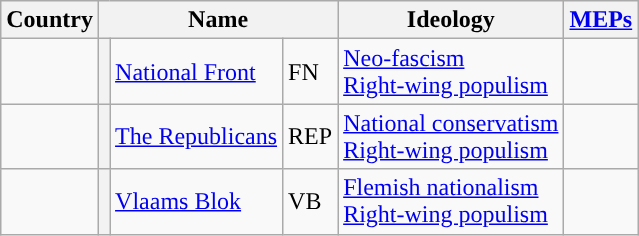<table class="wikitable">
<tr>
<th>Country</th>
<th colspan="3">Name</th>
<th>Ideology</th>
<th><a href='#'>MEPs</a></th>
</tr>
<tr>
<td></td>
<th style="background:"></th>
<td><a href='#'>National Front</a></td>
<td>FN</td>
<td><a href='#'>Neo-fascism</a><br><a href='#'>Right-wing populism</a></td>
<td></td>
</tr>
<tr>
<td></td>
<th style="background:"></th>
<td><a href='#'>The Republicans</a></td>
<td>REP</td>
<td><a href='#'>National conservatism</a><br><a href='#'>Right-wing populism</a></td>
<td></td>
</tr>
<tr>
<td></td>
<th style="background:"></th>
<td><a href='#'>Vlaams Blok</a></td>
<td>VB</td>
<td><a href='#'>Flemish nationalism</a><br><a href='#'>Right-wing populism</a></td>
<td></td>
</tr>
</table>
